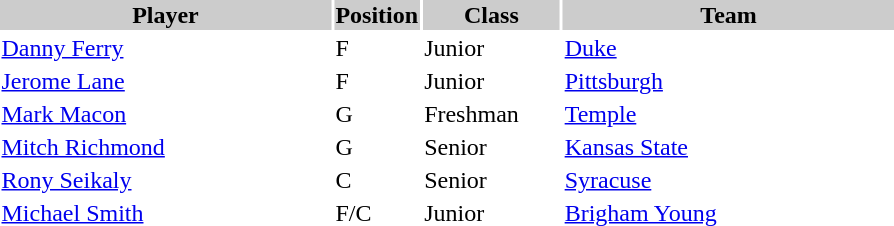<table style="width:600px" "border:'1' 'solid' 'gray'">
<tr>
<th style="background:#ccc; width:40%;">Player</th>
<th style="background:#ccc; width:4%;">Position</th>
<th style="background:#ccc; width:16%;">Class</th>
<th style="background:#ccc; width:40%;">Team</th>
</tr>
<tr>
<td><a href='#'>Danny Ferry</a></td>
<td>F</td>
<td>Junior</td>
<td><a href='#'>Duke</a></td>
</tr>
<tr>
<td><a href='#'>Jerome Lane</a></td>
<td>F</td>
<td>Junior</td>
<td><a href='#'>Pittsburgh</a></td>
</tr>
<tr>
<td><a href='#'>Mark Macon</a></td>
<td>G</td>
<td>Freshman</td>
<td><a href='#'>Temple</a></td>
</tr>
<tr>
<td><a href='#'>Mitch Richmond</a></td>
<td>G</td>
<td>Senior</td>
<td><a href='#'>Kansas State</a></td>
</tr>
<tr>
<td><a href='#'>Rony Seikaly</a></td>
<td>C</td>
<td>Senior</td>
<td><a href='#'>Syracuse</a></td>
</tr>
<tr>
<td><a href='#'>Michael Smith</a></td>
<td>F/C</td>
<td>Junior</td>
<td><a href='#'>Brigham Young</a></td>
</tr>
</table>
